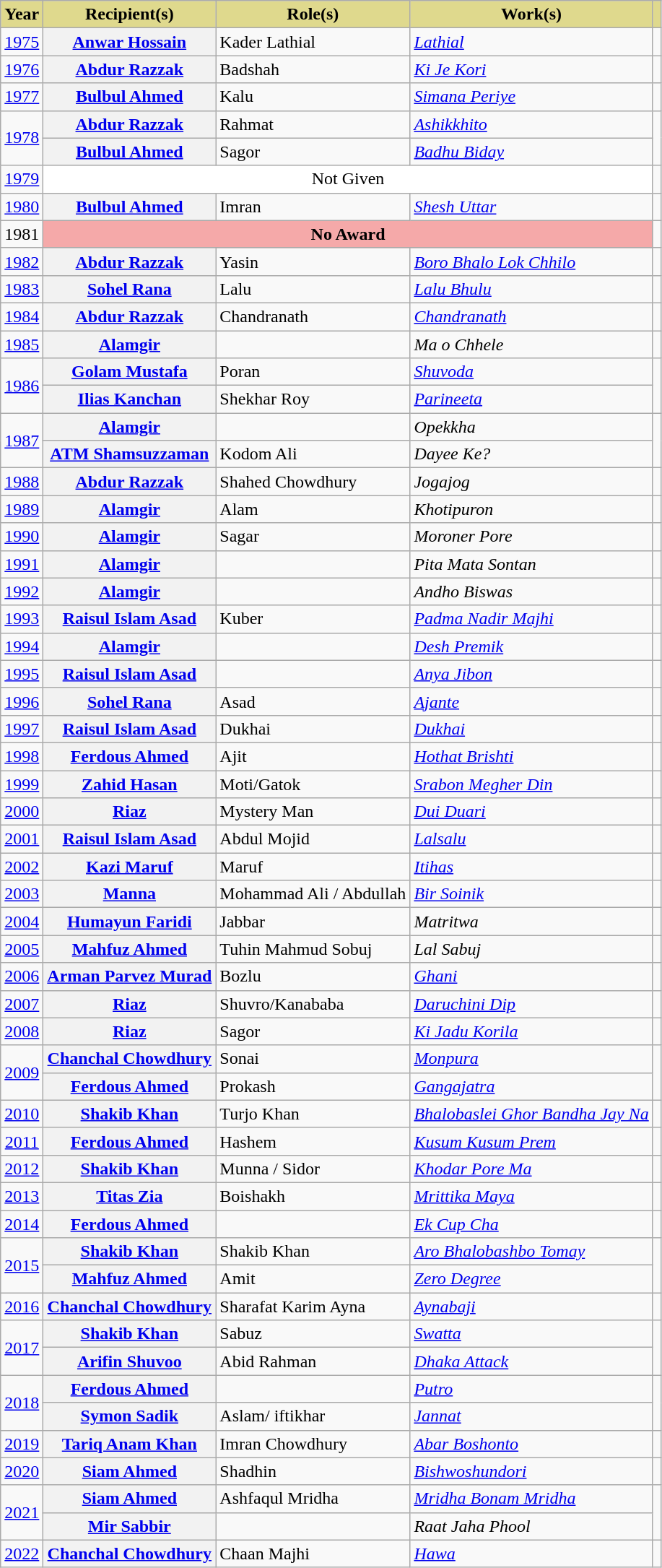<table class="wikitable">
<tr>
<th style="background:#DFD98D;">Year</th>
<th style="background:#DFD98D;">Recipient(s)</th>
<th style="background:#DFD98D;">Role(s)</th>
<th style="background:#DFD98D;">Work(s)</th>
<th scope="col" class="unsortable" style="background:#DFD98D;"></th>
</tr>
<tr>
<td style="text-align:center;"><a href='#'>1975<br></a></td>
<th scope="row"><a href='#'>Anwar Hossain</a></th>
<td>Kader Lathial</td>
<td><em><a href='#'>Lathial</a></em></td>
<td></td>
</tr>
<tr>
<td style="text-align:center;"><a href='#'>1976<br></a></td>
<th scope="row"><a href='#'>Abdur Razzak</a></th>
<td>Badshah</td>
<td><em><a href='#'>Ki Je Kori</a></em></td>
<td></td>
</tr>
<tr>
<td style="text-align:center;"><a href='#'>1977<br></a></td>
<th scope="row"><a href='#'>Bulbul Ahmed</a></th>
<td>Kalu</td>
<td><em><a href='#'>Simana Periye</a></em></td>
<td></td>
</tr>
<tr>
<td rowspan="2"><a href='#'>1978<br></a></td>
<th scope="row"><a href='#'>Abdur Razzak</a></th>
<td>Rahmat</td>
<td><em><a href='#'>Ashikkhito</a></em></td>
<td rowspan ="2"></td>
</tr>
<tr>
<th scope="row"><a href='#'>Bulbul Ahmed</a></th>
<td>Sagor</td>
<td><em><a href='#'>Badhu Biday</a></em></td>
</tr>
<tr>
<td style="text-align:center;"><a href='#'>1979<br></a></td>
<td scope="row" style="background-color:#FFFFFF ;text-align:center" colspan="3">Not Given</td>
<td></td>
</tr>
<tr>
<td style="text-align:center;"><a href='#'>1980<br></a></td>
<th scope="row"><a href='#'>Bulbul Ahmed</a></th>
<td>Imran</td>
<td><em><a href='#'>Shesh Uttar</a></em></td>
<td></td>
</tr>
<tr>
<td style="text-align:center;">1981</td>
<th scope="row" style="background-color:#F5A9A9;text-align:center" colspan="3">No Award</th>
<td></td>
</tr>
<tr>
<td style="text-align:center;"><a href='#'>1982<br></a></td>
<th scope="row"><a href='#'>Abdur Razzak</a></th>
<td>Yasin</td>
<td><em><a href='#'>Boro Bhalo Lok Chhilo</a></em></td>
<td></td>
</tr>
<tr>
<td style="text-align:center;"><a href='#'>1983<br></a></td>
<th scope="row"><a href='#'>Sohel Rana</a></th>
<td>Lalu</td>
<td><em><a href='#'>Lalu Bhulu</a></em></td>
<td></td>
</tr>
<tr>
<td style="text-align:center;"><a href='#'>1984<br></a></td>
<th scope="row"><a href='#'>Abdur Razzak</a></th>
<td>Chandranath</td>
<td><em><a href='#'>Chandranath</a></em></td>
<td></td>
</tr>
<tr>
<td style="text-align:center;"><a href='#'>1985<br></a></td>
<th scope="row"><a href='#'>Alamgir</a></th>
<td></td>
<td><em>Ma o Chhele</em></td>
<td></td>
</tr>
<tr>
<td rowspan="2"><a href='#'>1986<br></a></td>
<th scope="row"><a href='#'>Golam Mustafa</a></th>
<td>Poran</td>
<td><em><a href='#'>Shuvoda</a></em></td>
<td rowspan="2"></td>
</tr>
<tr>
<th scope="row"><a href='#'>Ilias Kanchan</a></th>
<td>Shekhar Roy</td>
<td><em><a href='#'>Parineeta</a></em></td>
</tr>
<tr>
<td rowspan="2"><a href='#'>1987<br></a></td>
<th scope="row"><a href='#'>Alamgir</a></th>
<td></td>
<td><em>Opekkha</em></td>
<td rowspan="2"></td>
</tr>
<tr>
<th scope="row"><a href='#'>ATM Shamsuzzaman</a></th>
<td>Kodom Ali</td>
<td><em>Dayee Ke?</em></td>
</tr>
<tr>
<td style="text-align:center;"><a href='#'>1988<br></a></td>
<th scope="row"><a href='#'>Abdur Razzak</a></th>
<td>Shahed Chowdhury</td>
<td><em>Jogajog</em></td>
<td></td>
</tr>
<tr>
<td style="text-align:center;"><a href='#'>1989<br></a></td>
<th scope="row"><a href='#'>Alamgir</a></th>
<td>Alam</td>
<td><em>Khotipuron</em></td>
<td></td>
</tr>
<tr>
<td style="text-align:center;"><a href='#'>1990<br></a></td>
<th scope="row"><a href='#'>Alamgir</a></th>
<td>Sagar</td>
<td><em>Moroner Pore</em></td>
<td></td>
</tr>
<tr>
<td style="text-align:center;"><a href='#'>1991<br></a></td>
<th scope="row"><a href='#'>Alamgir</a></th>
<td></td>
<td><em>Pita Mata Sontan</em></td>
<td></td>
</tr>
<tr>
<td style="text-align:center;"><a href='#'>1992<br></a></td>
<th scope="row"><a href='#'>Alamgir</a></th>
<td></td>
<td><em>Andho Biswas</em></td>
<td></td>
</tr>
<tr>
<td style="text-align:center;"><a href='#'>1993<br></a></td>
<th scope="row"><a href='#'>Raisul Islam Asad</a></th>
<td>Kuber</td>
<td><em><a href='#'>Padma Nadir Majhi</a></em></td>
<td></td>
</tr>
<tr>
<td style="text-align:center;"><a href='#'>1994<br></a></td>
<th scope="row"><a href='#'>Alamgir</a></th>
<td></td>
<td><em><a href='#'>Desh Premik</a></em></td>
<td></td>
</tr>
<tr>
<td style="text-align:center;"><a href='#'>1995<br></a></td>
<th scope="row"><a href='#'>Raisul Islam Asad</a></th>
<td></td>
<td><em><a href='#'>Anya Jibon</a></em></td>
<td></td>
</tr>
<tr>
<td style="text-align:center;"><a href='#'>1996<br></a></td>
<th scope="row"><a href='#'>Sohel Rana</a></th>
<td>Asad</td>
<td><em><a href='#'>Ajante</a></em></td>
<td></td>
</tr>
<tr>
<td style="text-align:center;"><a href='#'>1997<br></a></td>
<th scope="row"><a href='#'>Raisul Islam Asad</a></th>
<td>Dukhai</td>
<td><em><a href='#'>Dukhai</a></em></td>
<td></td>
</tr>
<tr>
<td style="text-align:center;"><a href='#'>1998<br></a></td>
<th scope="row"><a href='#'>Ferdous Ahmed</a></th>
<td>Ajit</td>
<td><em><a href='#'>Hothat Brishti</a></em></td>
<td></td>
</tr>
<tr>
<td style="text-align:center;"><a href='#'>1999<br></a></td>
<th scope="row"><a href='#'>Zahid Hasan</a></th>
<td>Moti/Gatok</td>
<td><em><a href='#'>Srabon Megher Din</a></em></td>
<td></td>
</tr>
<tr>
<td style="text-align:center;"><a href='#'>2000<br></a></td>
<th scope="row"><a href='#'>Riaz</a></th>
<td>Mystery Man</td>
<td><em><a href='#'>Dui Duari</a></em></td>
<td></td>
</tr>
<tr>
<td style="text-align:center;"><a href='#'>2001<br></a></td>
<th scope="row"><a href='#'>Raisul Islam Asad</a></th>
<td>Abdul Mojid</td>
<td><em><a href='#'>Lalsalu</a></em></td>
<td></td>
</tr>
<tr>
<td style="text-align:center;"><a href='#'>2002<br></a></td>
<th scope="row"><a href='#'>Kazi Maruf</a></th>
<td>Maruf</td>
<td><em><a href='#'>Itihas</a></em></td>
<td></td>
</tr>
<tr>
<td style="text-align:center;"><a href='#'>2003<br></a></td>
<th scope="row"><a href='#'>Manna</a></th>
<td>Mohammad Ali / Abdullah</td>
<td><em><a href='#'>Bir Soinik</a></em></td>
<td></td>
</tr>
<tr>
<td style="text-align:center;"><a href='#'>2004<br></a></td>
<th scope="row"><a href='#'>Humayun Faridi</a></th>
<td>Jabbar</td>
<td><em>Matritwa</em></td>
<td></td>
</tr>
<tr>
<td style="text-align:center;"><a href='#'>2005<br></a></td>
<th scope="row"><a href='#'>Mahfuz Ahmed</a></th>
<td>Tuhin Mahmud Sobuj</td>
<td><em>Lal Sabuj</em></td>
<td></td>
</tr>
<tr>
<td style="text-align:center;"><a href='#'>2006<br></a></td>
<th scope="row"><a href='#'>Arman Parvez Murad</a></th>
<td>Bozlu</td>
<td><em><a href='#'>Ghani</a></em></td>
<td></td>
</tr>
<tr>
<td style="text-align:center;"><a href='#'>2007<br></a></td>
<th scope="row"><a href='#'>Riaz</a></th>
<td>Shuvro/Kanababa</td>
<td><em><a href='#'>Daruchini Dip</a></em></td>
<td></td>
</tr>
<tr>
<td style="text-align:center;"><a href='#'>2008<br></a></td>
<th scope="row"><a href='#'>Riaz</a></th>
<td>Sagor</td>
<td><em><a href='#'>Ki Jadu Korila</a></em></td>
<td></td>
</tr>
<tr>
<td rowspan="2"><a href='#'>2009<br></a></td>
<th scope="row"><a href='#'>Chanchal Chowdhury</a></th>
<td>Sonai</td>
<td><em><a href='#'>Monpura</a></em></td>
<td rowspan="2"></td>
</tr>
<tr>
<th scope="row"><a href='#'>Ferdous Ahmed</a></th>
<td>Prokash</td>
<td><em><a href='#'>Gangajatra</a></em></td>
</tr>
<tr>
<td style="text-align:center;"><a href='#'>2010<br></a></td>
<th scope="row"><a href='#'>Shakib Khan</a></th>
<td>Turjo Khan</td>
<td><em><a href='#'>Bhalobaslei Ghor Bandha Jay Na</a></em></td>
<td></td>
</tr>
<tr>
<td style="text-align:center;"><a href='#'>2011<br></a></td>
<th scope="row"><a href='#'>Ferdous Ahmed</a></th>
<td>Hashem</td>
<td><em><a href='#'>Kusum Kusum Prem</a></em></td>
<td></td>
</tr>
<tr>
<td style="text-align:center;"><a href='#'>2012<br></a></td>
<th scope="row"><a href='#'>Shakib Khan</a></th>
<td>Munna / Sidor</td>
<td><em><a href='#'>Khodar Pore Ma</a></em></td>
<td></td>
</tr>
<tr>
<td style="text-align:center;"><a href='#'>2013<br></a></td>
<th scope="row"><a href='#'>Titas Zia</a></th>
<td>Boishakh</td>
<td><em><a href='#'>Mrittika Maya</a></em></td>
<td></td>
</tr>
<tr>
<td style="text-align:center;"><a href='#'>2014<br></a></td>
<th scope="row"><a href='#'>Ferdous Ahmed</a></th>
<td></td>
<td><em><a href='#'>Ek Cup Cha</a></em></td>
<td></td>
</tr>
<tr>
<td rowspan="2"><a href='#'>2015<br></a></td>
<th scope="row"><a href='#'>Shakib Khan</a></th>
<td>Shakib Khan</td>
<td><em><a href='#'>Aro Bhalobashbo Tomay</a></em></td>
<td rowspan="2"></td>
</tr>
<tr>
<th scope="row"><a href='#'>Mahfuz Ahmed</a></th>
<td>Amit</td>
<td><em><a href='#'>Zero Degree</a></em></td>
</tr>
<tr>
<td style="text-align:center;"><a href='#'>2016<br></a></td>
<th scope="row"><a href='#'>Chanchal Chowdhury</a></th>
<td>Sharafat Karim Ayna</td>
<td><em><a href='#'>Aynabaji</a></em></td>
<td></td>
</tr>
<tr>
<td rowspan="2"><a href='#'>2017<br></a></td>
<th scope="row"><a href='#'>Shakib Khan</a></th>
<td>Sabuz</td>
<td><em><a href='#'>Swatta</a></em></td>
<td rowspan="2"></td>
</tr>
<tr>
<th scope="row"><a href='#'>Arifin Shuvoo</a></th>
<td>Abid Rahman</td>
<td><em><a href='#'>Dhaka Attack</a></em></td>
</tr>
<tr>
<td rowspan="2"><a href='#'>2018<br></a></td>
<th scope="row"><a href='#'>Ferdous Ahmed</a></th>
<td></td>
<td><em><a href='#'>Putro</a></em></td>
<td rowspan="2"></td>
</tr>
<tr>
<th scope="row"><a href='#'>Symon Sadik</a></th>
<td>Aslam/ iftikhar</td>
<td><em><a href='#'>Jannat</a></em></td>
</tr>
<tr>
<td style="text-align:center;"><a href='#'>2019<br></a></td>
<th scope="row"><a href='#'>Tariq Anam Khan</a></th>
<td>Imran Chowdhury</td>
<td><em><a href='#'>Abar Boshonto</a></em></td>
<td></td>
</tr>
<tr>
<td style="text-align:center;"><a href='#'>2020<br></a></td>
<th scope="row"><a href='#'>Siam Ahmed</a></th>
<td>Shadhin</td>
<td><em><a href='#'>Bishwoshundori</a></em></td>
<td></td>
</tr>
<tr>
<td style="text-align:center;" rowspan="2"><a href='#'>2021<br></a></td>
<th scope="row"><a href='#'>Siam Ahmed</a></th>
<td>Ashfaqul Mridha</td>
<td><em><a href='#'>Mridha Bonam Mridha</a></em></td>
<td rowspan="2"></td>
</tr>
<tr>
<th scope="row"><a href='#'>Mir Sabbir</a></th>
<td></td>
<td><em>Raat Jaha Phool</em></td>
</tr>
<tr>
<td style="text-align:center;"><a href='#'>2022<br></a></td>
<th scope="row"><a href='#'>Chanchal Chowdhury</a></th>
<td>Chaan Majhi</td>
<td><em><a href='#'>Hawa</a></em></td>
<td></td>
</tr>
</table>
